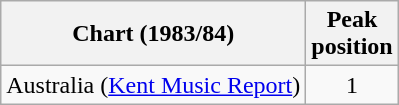<table class="wikitable">
<tr>
<th>Chart (1983/84)</th>
<th>Peak<br>position</th>
</tr>
<tr>
<td>Australia (<a href='#'>Kent Music Report</a>)</td>
<td style="text-align:center;">1</td>
</tr>
</table>
